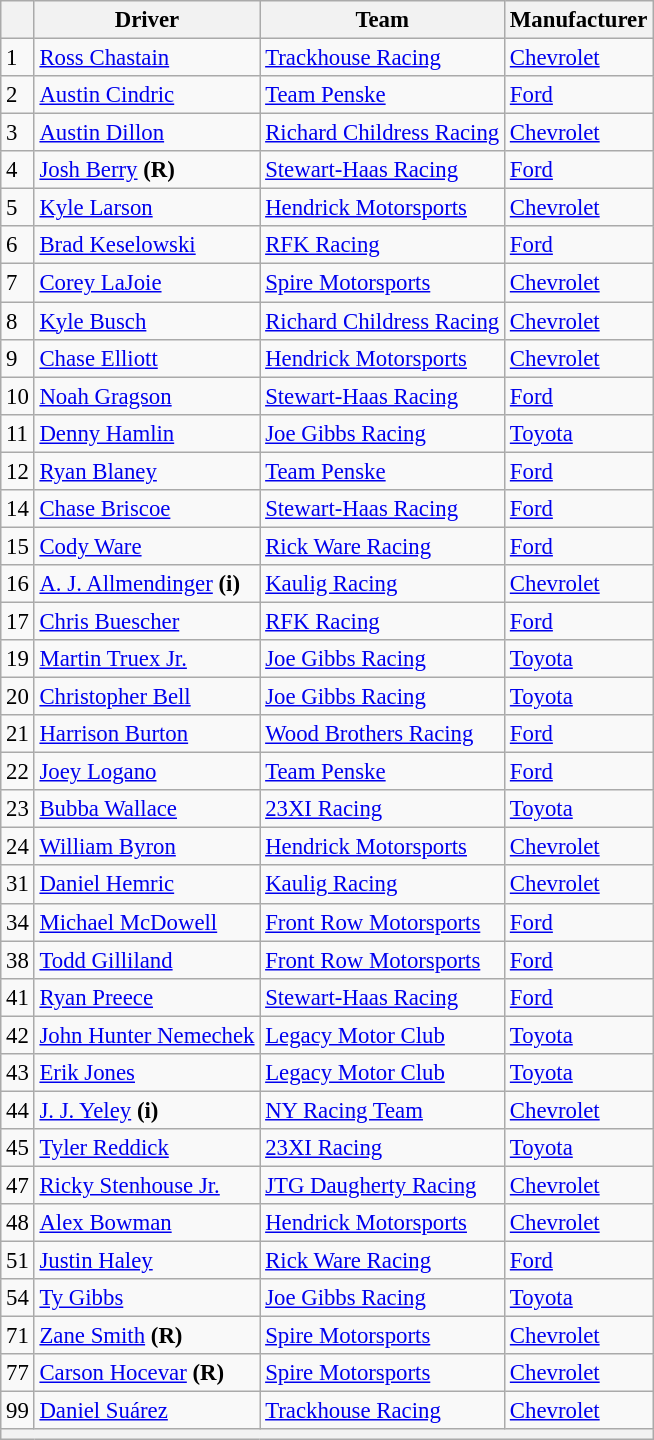<table class="wikitable" style="font-size:95%">
<tr>
<th></th>
<th>Driver</th>
<th>Team</th>
<th>Manufacturer</th>
</tr>
<tr>
<td>1</td>
<td><a href='#'>Ross Chastain</a></td>
<td><a href='#'>Trackhouse Racing</a></td>
<td><a href='#'>Chevrolet</a></td>
</tr>
<tr>
<td>2</td>
<td><a href='#'>Austin Cindric</a></td>
<td><a href='#'>Team Penske</a></td>
<td><a href='#'>Ford</a></td>
</tr>
<tr>
<td>3</td>
<td><a href='#'>Austin Dillon</a></td>
<td><a href='#'>Richard Childress Racing</a></td>
<td><a href='#'>Chevrolet</a></td>
</tr>
<tr>
<td>4</td>
<td><a href='#'>Josh Berry</a> <strong>(R)</strong></td>
<td><a href='#'>Stewart-Haas Racing</a></td>
<td><a href='#'>Ford</a></td>
</tr>
<tr>
<td>5</td>
<td><a href='#'>Kyle Larson</a></td>
<td><a href='#'>Hendrick Motorsports</a></td>
<td><a href='#'>Chevrolet</a></td>
</tr>
<tr>
<td>6</td>
<td><a href='#'>Brad Keselowski</a></td>
<td><a href='#'>RFK Racing</a></td>
<td><a href='#'>Ford</a></td>
</tr>
<tr>
<td>7</td>
<td><a href='#'>Corey LaJoie</a></td>
<td><a href='#'>Spire Motorsports</a></td>
<td><a href='#'>Chevrolet</a></td>
</tr>
<tr>
<td>8</td>
<td><a href='#'>Kyle Busch</a></td>
<td><a href='#'>Richard Childress Racing</a></td>
<td><a href='#'>Chevrolet</a></td>
</tr>
<tr>
<td>9</td>
<td><a href='#'>Chase Elliott</a></td>
<td><a href='#'>Hendrick Motorsports</a></td>
<td><a href='#'>Chevrolet</a></td>
</tr>
<tr>
<td>10</td>
<td><a href='#'>Noah Gragson</a></td>
<td><a href='#'>Stewart-Haas Racing</a></td>
<td><a href='#'>Ford</a></td>
</tr>
<tr>
<td>11</td>
<td><a href='#'>Denny Hamlin</a></td>
<td><a href='#'>Joe Gibbs Racing</a></td>
<td><a href='#'>Toyota</a></td>
</tr>
<tr>
<td>12</td>
<td><a href='#'>Ryan Blaney</a></td>
<td><a href='#'>Team Penske</a></td>
<td><a href='#'>Ford</a></td>
</tr>
<tr>
<td>14</td>
<td><a href='#'>Chase Briscoe</a></td>
<td><a href='#'>Stewart-Haas Racing</a></td>
<td><a href='#'>Ford</a></td>
</tr>
<tr>
<td>15</td>
<td><a href='#'>Cody Ware</a></td>
<td><a href='#'>Rick Ware Racing</a></td>
<td><a href='#'>Ford</a></td>
</tr>
<tr>
<td>16</td>
<td><a href='#'>A. J. Allmendinger</a> <strong>(i)</strong></td>
<td><a href='#'>Kaulig Racing</a></td>
<td><a href='#'>Chevrolet</a></td>
</tr>
<tr>
<td>17</td>
<td><a href='#'>Chris Buescher</a></td>
<td><a href='#'>RFK Racing</a></td>
<td><a href='#'>Ford</a></td>
</tr>
<tr>
<td>19</td>
<td><a href='#'>Martin Truex Jr.</a></td>
<td><a href='#'>Joe Gibbs Racing</a></td>
<td><a href='#'>Toyota</a></td>
</tr>
<tr>
<td>20</td>
<td><a href='#'>Christopher Bell</a></td>
<td><a href='#'>Joe Gibbs Racing</a></td>
<td><a href='#'>Toyota</a></td>
</tr>
<tr>
<td>21</td>
<td><a href='#'>Harrison Burton</a></td>
<td><a href='#'>Wood Brothers Racing</a></td>
<td><a href='#'>Ford</a></td>
</tr>
<tr>
<td>22</td>
<td><a href='#'>Joey Logano</a></td>
<td><a href='#'>Team Penske</a></td>
<td><a href='#'>Ford</a></td>
</tr>
<tr>
<td>23</td>
<td><a href='#'>Bubba Wallace</a></td>
<td><a href='#'>23XI Racing</a></td>
<td><a href='#'>Toyota</a></td>
</tr>
<tr>
<td>24</td>
<td><a href='#'>William Byron</a></td>
<td><a href='#'>Hendrick Motorsports</a></td>
<td><a href='#'>Chevrolet</a></td>
</tr>
<tr>
<td>31</td>
<td><a href='#'>Daniel Hemric</a></td>
<td><a href='#'>Kaulig Racing</a></td>
<td><a href='#'>Chevrolet</a></td>
</tr>
<tr>
<td>34</td>
<td><a href='#'>Michael McDowell</a></td>
<td><a href='#'>Front Row Motorsports</a></td>
<td><a href='#'>Ford</a></td>
</tr>
<tr>
<td>38</td>
<td><a href='#'>Todd Gilliland</a></td>
<td><a href='#'>Front Row Motorsports</a></td>
<td><a href='#'>Ford</a></td>
</tr>
<tr>
<td>41</td>
<td><a href='#'>Ryan Preece</a></td>
<td><a href='#'>Stewart-Haas Racing</a></td>
<td><a href='#'>Ford</a></td>
</tr>
<tr>
<td>42</td>
<td><a href='#'>John Hunter Nemechek</a></td>
<td><a href='#'>Legacy Motor Club</a></td>
<td><a href='#'>Toyota</a></td>
</tr>
<tr>
<td>43</td>
<td><a href='#'>Erik Jones</a></td>
<td><a href='#'>Legacy Motor Club</a></td>
<td><a href='#'>Toyota</a></td>
</tr>
<tr>
<td>44</td>
<td><a href='#'>J. J. Yeley</a> <strong>(i)</strong></td>
<td><a href='#'>NY Racing Team</a></td>
<td><a href='#'>Chevrolet</a></td>
</tr>
<tr>
<td>45</td>
<td><a href='#'>Tyler Reddick</a></td>
<td><a href='#'>23XI Racing</a></td>
<td><a href='#'>Toyota</a></td>
</tr>
<tr>
<td>47</td>
<td><a href='#'>Ricky Stenhouse Jr.</a></td>
<td><a href='#'>JTG Daugherty Racing</a></td>
<td><a href='#'>Chevrolet</a></td>
</tr>
<tr>
<td>48</td>
<td><a href='#'>Alex Bowman</a></td>
<td><a href='#'>Hendrick Motorsports</a></td>
<td><a href='#'>Chevrolet</a></td>
</tr>
<tr>
<td>51</td>
<td><a href='#'>Justin Haley</a></td>
<td><a href='#'>Rick Ware Racing</a></td>
<td><a href='#'>Ford</a></td>
</tr>
<tr>
<td>54</td>
<td><a href='#'>Ty Gibbs</a></td>
<td><a href='#'>Joe Gibbs Racing</a></td>
<td><a href='#'>Toyota</a></td>
</tr>
<tr>
<td>71</td>
<td><a href='#'>Zane Smith</a> <strong>(R)</strong></td>
<td><a href='#'>Spire Motorsports</a></td>
<td><a href='#'>Chevrolet</a></td>
</tr>
<tr>
<td>77</td>
<td><a href='#'>Carson Hocevar</a> <strong>(R)</strong></td>
<td><a href='#'>Spire Motorsports</a></td>
<td><a href='#'>Chevrolet</a></td>
</tr>
<tr>
<td>99</td>
<td><a href='#'>Daniel Suárez</a></td>
<td><a href='#'>Trackhouse Racing</a></td>
<td><a href='#'>Chevrolet</a></td>
</tr>
<tr>
<th colspan="4"></th>
</tr>
</table>
